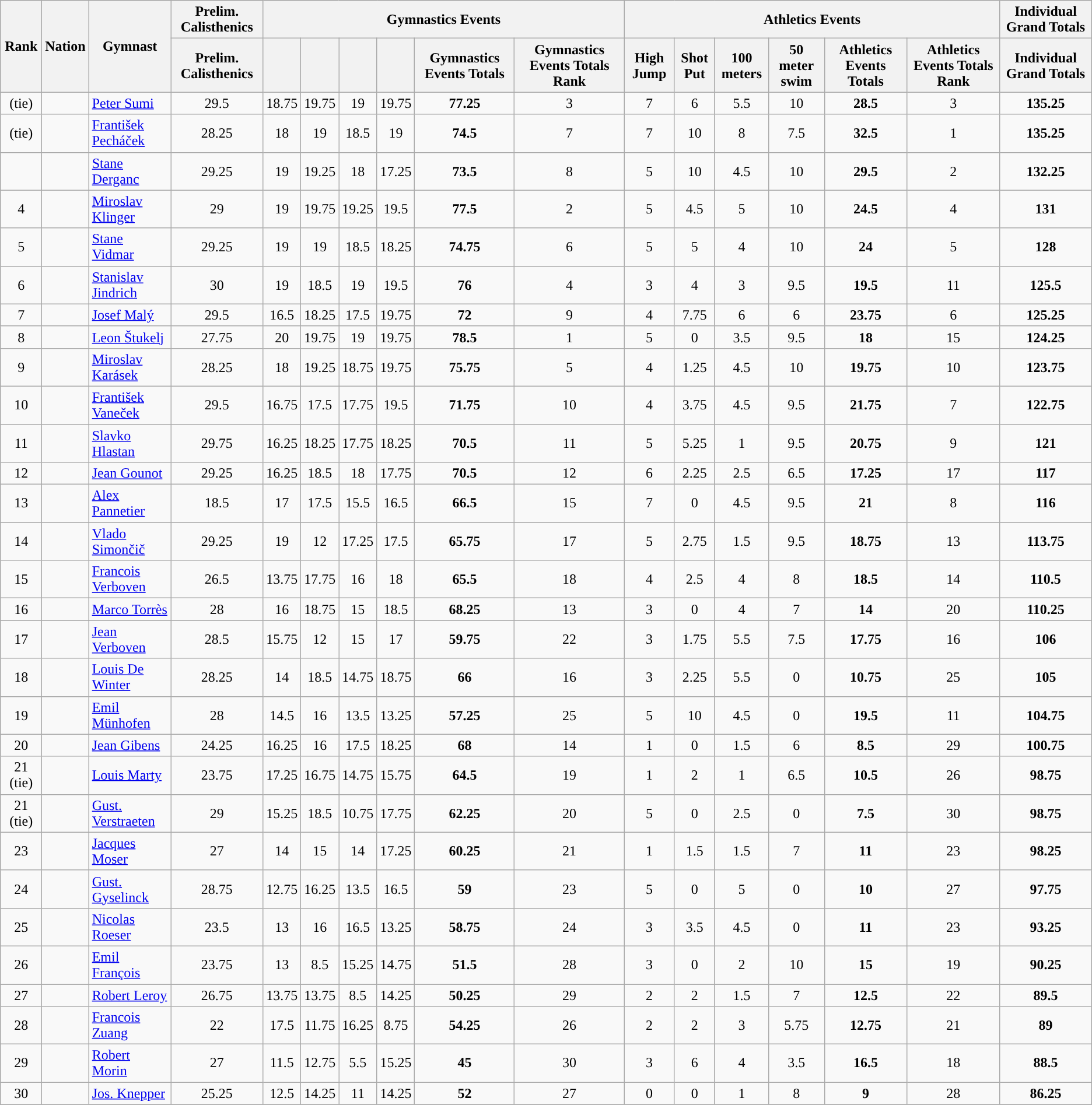<table class="wikitable sortable" style="text-align:center">
<tr>
<th rowspan=2>Rank</th>
<th rowspan=2>Nation</th>
<th rowspan=2>Gymnast</th>
<th colspan=1>Prelim. Calisthenics</th>
<th colspan=6>Gymnastics Events</th>
<th colspan=6>Athletics Events</th>
<th colspan=2>Individual Grand Totals</th>
</tr>
<tr>
<th colspan=1>Prelim. Calisthenics</th>
<th colspan=1></th>
<th colspan=1></th>
<th colspan=1></th>
<th colspan=1></th>
<th colspan=1>Gymnastics Events Totals</th>
<th colspan=1>Gymnastics Events Totals Rank</th>
<th colspan=1>High Jump</th>
<th colspan=1>Shot Put</th>
<th colspan=1>100 meters</th>
<th colspan=1>50 meter swim</th>
<th colspan=1>Athletics Events Totals</th>
<th colspan=1>Athletics Events Totals Rank</th>
<th colspan=1>Individual Grand Totals</th>
</tr>
<tr>
<td> (tie)</td>
<td></td>
<td align=left><a href='#'>Peter Sumi</a></td>
<td>29.5</td>
<td>18.75</td>
<td>19.75</td>
<td>19</td>
<td>19.75</td>
<td><strong>77.25</strong></td>
<td>3</td>
<td>7</td>
<td>6</td>
<td>5.5</td>
<td>10</td>
<td><strong>28.5</strong></td>
<td>3</td>
<td><strong>135.25</strong></td>
</tr>
<tr>
<td> (tie)</td>
<td></td>
<td align=left><a href='#'>František Pecháček</a></td>
<td>28.25</td>
<td>18</td>
<td>19</td>
<td>18.5</td>
<td>19</td>
<td><strong>74.5</strong></td>
<td>7</td>
<td>7</td>
<td>10</td>
<td>8</td>
<td>7.5</td>
<td><strong>32.5</strong></td>
<td>1</td>
<td><strong>135.25</strong></td>
</tr>
<tr>
<td></td>
<td></td>
<td align=left><a href='#'>Stane Derganc</a></td>
<td>29.25</td>
<td>19</td>
<td>19.25</td>
<td>18</td>
<td>17.25</td>
<td><strong>73.5</strong></td>
<td>8</td>
<td>5</td>
<td>10</td>
<td>4.5</td>
<td>10</td>
<td><strong>29.5</strong></td>
<td>2</td>
<td><strong>132.25</strong></td>
</tr>
<tr>
<td>4</td>
<td></td>
<td align=left><a href='#'>Miroslav Klinger</a></td>
<td>29</td>
<td>19</td>
<td>19.75</td>
<td>19.25</td>
<td>19.5</td>
<td><strong>77.5</strong></td>
<td>2</td>
<td>5</td>
<td>4.5</td>
<td>5</td>
<td>10</td>
<td><strong>24.5</strong></td>
<td>4</td>
<td><strong>131</strong></td>
</tr>
<tr>
<td>5</td>
<td></td>
<td align=left><a href='#'>Stane Vidmar</a></td>
<td>29.25</td>
<td>19</td>
<td>19</td>
<td>18.5</td>
<td>18.25</td>
<td><strong>74.75</strong></td>
<td>6</td>
<td>5</td>
<td>5</td>
<td>4</td>
<td>10</td>
<td><strong>24</strong></td>
<td>5</td>
<td><strong>128</strong></td>
</tr>
<tr>
<td>6</td>
<td></td>
<td align=left><a href='#'>Stanislav Jindrich</a></td>
<td>30</td>
<td>19</td>
<td>18.5</td>
<td>19</td>
<td>19.5</td>
<td><strong>76</strong></td>
<td>4</td>
<td>3</td>
<td>4</td>
<td>3</td>
<td>9.5</td>
<td><strong>19.5</strong></td>
<td>11</td>
<td><strong>125.5</strong></td>
</tr>
<tr>
<td>7</td>
<td></td>
<td align=left><a href='#'>Josef Malý</a></td>
<td>29.5</td>
<td>16.5</td>
<td>18.25</td>
<td>17.5</td>
<td>19.75</td>
<td><strong>72</strong></td>
<td>9</td>
<td>4</td>
<td>7.75</td>
<td>6</td>
<td>6</td>
<td><strong>23.75</strong></td>
<td>6</td>
<td><strong>125.25</strong></td>
</tr>
<tr>
<td>8</td>
<td></td>
<td align=left><a href='#'>Leon Štukelj</a></td>
<td>27.75</td>
<td>20</td>
<td>19.75</td>
<td>19</td>
<td>19.75</td>
<td><strong>78.5</strong></td>
<td>1</td>
<td>5</td>
<td>0</td>
<td>3.5</td>
<td>9.5</td>
<td><strong>18</strong></td>
<td>15</td>
<td><strong>124.25</strong></td>
</tr>
<tr>
<td>9</td>
<td></td>
<td align=left><a href='#'>Miroslav Karásek</a></td>
<td>28.25</td>
<td>18</td>
<td>19.25</td>
<td>18.75</td>
<td>19.75</td>
<td><strong>75.75</strong></td>
<td>5</td>
<td>4</td>
<td>1.25</td>
<td>4.5</td>
<td>10</td>
<td><strong>19.75</strong></td>
<td>10</td>
<td><strong>123.75</strong></td>
</tr>
<tr>
<td>10</td>
<td></td>
<td align=left><a href='#'>František Vaneček</a></td>
<td>29.5</td>
<td>16.75</td>
<td>17.5</td>
<td>17.75</td>
<td>19.5</td>
<td><strong>71.75</strong></td>
<td>10</td>
<td>4</td>
<td>3.75</td>
<td>4.5</td>
<td>9.5</td>
<td><strong>21.75</strong></td>
<td>7</td>
<td><strong>122.75</strong></td>
</tr>
<tr>
<td>11</td>
<td></td>
<td align=left><a href='#'>Slavko Hlastan</a></td>
<td>29.75</td>
<td>16.25</td>
<td>18.25</td>
<td>17.75</td>
<td>18.25</td>
<td><strong>70.5</strong></td>
<td>11</td>
<td>5</td>
<td>5.25</td>
<td>1</td>
<td>9.5</td>
<td><strong>20.75</strong></td>
<td>9</td>
<td><strong>121</strong></td>
</tr>
<tr>
<td>12</td>
<td></td>
<td align=left><a href='#'>Jean Gounot</a></td>
<td>29.25</td>
<td>16.25</td>
<td>18.5</td>
<td>18</td>
<td>17.75</td>
<td><strong>70.5</strong></td>
<td>12</td>
<td>6</td>
<td>2.25</td>
<td>2.5</td>
<td>6.5</td>
<td><strong>17.25</strong></td>
<td>17</td>
<td><strong>117</strong></td>
</tr>
<tr>
<td>13</td>
<td></td>
<td align=left><a href='#'>Alex Pannetier</a></td>
<td>18.5</td>
<td>17</td>
<td>17.5</td>
<td>15.5</td>
<td>16.5</td>
<td><strong>66.5</strong></td>
<td>15</td>
<td>7</td>
<td>0</td>
<td>4.5</td>
<td>9.5</td>
<td><strong>21</strong></td>
<td>8</td>
<td><strong>116</strong></td>
</tr>
<tr>
<td>14</td>
<td></td>
<td align=left><a href='#'>Vlado Simončič</a></td>
<td>29.25</td>
<td>19</td>
<td>12</td>
<td>17.25</td>
<td>17.5</td>
<td><strong>65.75</strong></td>
<td>17</td>
<td>5</td>
<td>2.75</td>
<td>1.5</td>
<td>9.5</td>
<td><strong>18.75</strong></td>
<td>13</td>
<td><strong>113.75</strong></td>
</tr>
<tr>
<td>15</td>
<td></td>
<td align=left><a href='#'>Francois Verboven</a></td>
<td>26.5</td>
<td>13.75</td>
<td>17.75</td>
<td>16</td>
<td>18</td>
<td><strong>65.5</strong></td>
<td>18</td>
<td>4</td>
<td>2.5</td>
<td>4</td>
<td>8</td>
<td><strong>18.5</strong></td>
<td>14</td>
<td><strong>110.5</strong></td>
</tr>
<tr>
<td>16</td>
<td></td>
<td align=left><a href='#'>Marco Torrès</a></td>
<td>28</td>
<td>16</td>
<td>18.75</td>
<td>15</td>
<td>18.5</td>
<td><strong>68.25</strong></td>
<td>13</td>
<td>3</td>
<td>0</td>
<td>4</td>
<td>7</td>
<td><strong>14</strong></td>
<td>20</td>
<td><strong>110.25</strong></td>
</tr>
<tr>
<td>17</td>
<td></td>
<td align=left><a href='#'>Jean Verboven</a></td>
<td>28.5</td>
<td>15.75</td>
<td>12</td>
<td>15</td>
<td>17</td>
<td><strong>59.75</strong></td>
<td>22</td>
<td>3</td>
<td>1.75</td>
<td>5.5</td>
<td>7.5</td>
<td><strong>17.75</strong></td>
<td>16</td>
<td><strong>106</strong></td>
</tr>
<tr>
<td>18</td>
<td></td>
<td align=left><a href='#'>Louis De Winter</a></td>
<td>28.25</td>
<td>14</td>
<td>18.5</td>
<td>14.75</td>
<td>18.75</td>
<td><strong>66</strong></td>
<td>16</td>
<td>3</td>
<td>2.25</td>
<td>5.5</td>
<td>0</td>
<td><strong>10.75</strong></td>
<td>25</td>
<td><strong>105</strong></td>
</tr>
<tr>
<td>19</td>
<td></td>
<td align=left><a href='#'>Emil Münhofen</a></td>
<td>28</td>
<td>14.5</td>
<td>16</td>
<td>13.5</td>
<td>13.25</td>
<td><strong>57.25</strong></td>
<td>25</td>
<td>5</td>
<td>10</td>
<td>4.5</td>
<td>0</td>
<td><strong>19.5</strong></td>
<td>11</td>
<td><strong>104.75</strong></td>
</tr>
<tr>
<td>20</td>
<td></td>
<td align=left><a href='#'>Jean Gibens</a></td>
<td>24.25</td>
<td>16.25</td>
<td>16</td>
<td>17.5</td>
<td>18.25</td>
<td><strong>68</strong></td>
<td>14</td>
<td>1</td>
<td>0</td>
<td>1.5</td>
<td>6</td>
<td><strong>8.5</strong></td>
<td>29</td>
<td><strong>100.75</strong></td>
</tr>
<tr>
<td>21 (tie)</td>
<td></td>
<td align=left><a href='#'>Louis Marty</a></td>
<td>23.75</td>
<td>17.25</td>
<td>16.75</td>
<td>14.75</td>
<td>15.75</td>
<td><strong>64.5</strong></td>
<td>19</td>
<td>1</td>
<td>2</td>
<td>1</td>
<td>6.5</td>
<td><strong>10.5</strong></td>
<td>26</td>
<td><strong>98.75</strong></td>
</tr>
<tr>
<td>21 (tie)</td>
<td></td>
<td align=left><a href='#'>Gust. Verstraeten</a></td>
<td>29</td>
<td>15.25</td>
<td>18.5</td>
<td>10.75</td>
<td>17.75</td>
<td><strong>62.25</strong></td>
<td>20</td>
<td>5</td>
<td>0</td>
<td>2.5</td>
<td>0</td>
<td><strong>7.5</strong></td>
<td>30</td>
<td><strong>98.75</strong></td>
</tr>
<tr>
<td>23</td>
<td></td>
<td align=left><a href='#'>Jacques Moser</a></td>
<td>27</td>
<td>14</td>
<td>15</td>
<td>14</td>
<td>17.25</td>
<td><strong>60.25</strong></td>
<td>21</td>
<td>1</td>
<td>1.5</td>
<td>1.5</td>
<td>7</td>
<td><strong>11</strong></td>
<td>23</td>
<td><strong>98.25</strong></td>
</tr>
<tr>
<td>24</td>
<td></td>
<td align=left><a href='#'>Gust. Gyselinck</a></td>
<td>28.75</td>
<td>12.75</td>
<td>16.25</td>
<td>13.5</td>
<td>16.5</td>
<td><strong>59</strong></td>
<td>23</td>
<td>5</td>
<td>0</td>
<td>5</td>
<td>0</td>
<td><strong>10</strong></td>
<td>27</td>
<td><strong>97.75</strong></td>
</tr>
<tr>
<td>25</td>
<td></td>
<td align=left><a href='#'>Nicolas Roeser</a></td>
<td>23.5</td>
<td>13</td>
<td>16</td>
<td>16.5</td>
<td>13.25</td>
<td><strong>58.75</strong></td>
<td>24</td>
<td>3</td>
<td>3.5</td>
<td>4.5</td>
<td>0</td>
<td><strong>11</strong></td>
<td>23</td>
<td><strong>93.25</strong></td>
</tr>
<tr>
<td>26</td>
<td></td>
<td align=left><a href='#'>Emil François</a></td>
<td>23.75</td>
<td>13</td>
<td>8.5</td>
<td>15.25</td>
<td>14.75</td>
<td><strong>51.5</strong></td>
<td>28</td>
<td>3</td>
<td>0</td>
<td>2</td>
<td>10</td>
<td><strong>15</strong></td>
<td>19</td>
<td><strong>90.25</strong></td>
</tr>
<tr>
<td>27</td>
<td></td>
<td align=left><a href='#'>Robert Leroy</a></td>
<td>26.75</td>
<td>13.75</td>
<td>13.75</td>
<td>8.5</td>
<td>14.25</td>
<td><strong>50.25</strong></td>
<td>29</td>
<td>2</td>
<td>2</td>
<td>1.5</td>
<td>7</td>
<td><strong>12.5</strong></td>
<td>22</td>
<td><strong>89.5</strong></td>
</tr>
<tr>
<td>28</td>
<td></td>
<td align=left><a href='#'>Francois Zuang</a></td>
<td>22</td>
<td>17.5</td>
<td>11.75</td>
<td>16.25</td>
<td>8.75</td>
<td><strong>54.25</strong></td>
<td>26</td>
<td>2</td>
<td>2</td>
<td>3</td>
<td>5.75</td>
<td><strong>12.75</strong></td>
<td>21</td>
<td><strong>89</strong></td>
</tr>
<tr>
<td>29</td>
<td></td>
<td align=left><a href='#'>Robert Morin</a></td>
<td>27</td>
<td>11.5</td>
<td>12.75</td>
<td>5.5</td>
<td>15.25</td>
<td><strong>45</strong></td>
<td>30</td>
<td>3</td>
<td>6</td>
<td>4</td>
<td>3.5</td>
<td><strong>16.5</strong></td>
<td>18</td>
<td><strong>88.5</strong></td>
</tr>
<tr>
<td>30</td>
<td></td>
<td align=left><a href='#'>Jos. Knepper</a></td>
<td>25.25</td>
<td>12.5</td>
<td>14.25</td>
<td>11</td>
<td>14.25</td>
<td><strong>52</strong></td>
<td>27</td>
<td>0</td>
<td>0</td>
<td>1</td>
<td>8</td>
<td><strong>9</strong></td>
<td>28</td>
<td><strong>86.25</strong></td>
</tr>
<tr>
</tr>
</table>
